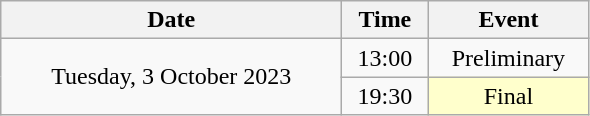<table class = "wikitable" style="text-align:center;">
<tr>
<th width=220>Date</th>
<th width=50>Time</th>
<th width=100>Event</th>
</tr>
<tr>
<td rowspan=2>Tuesday, 3 October 2023</td>
<td>13:00</td>
<td>Preliminary</td>
</tr>
<tr>
<td>19:30</td>
<td bgcolor=ffffcc>Final</td>
</tr>
</table>
